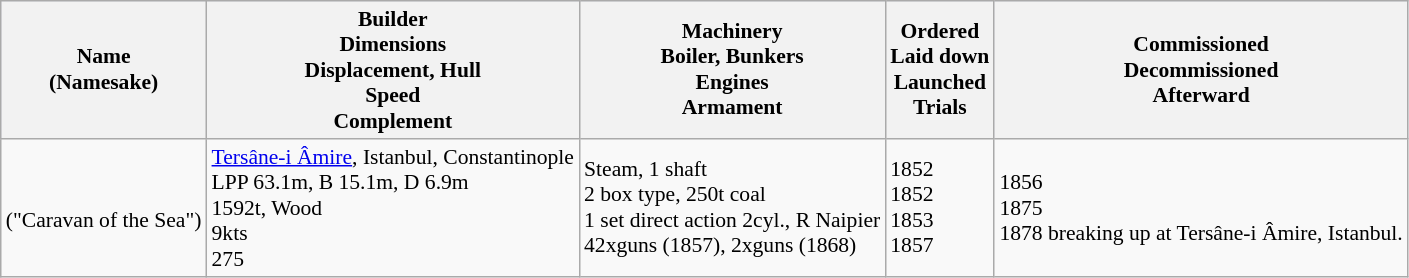<table class="wikitable" style="font-size:90%;">
<tr bgcolor="#e6e9ff">
<th>Name<br>(Namesake)</th>
<th>Builder<br>Dimensions<br>Displacement, Hull<br>Speed<br>Complement</th>
<th>Machinery<br>Boiler, Bunkers<br>Engines<br>Armament</th>
<th>Ordered<br>Laid down<br>Launched<br>Trials</th>
<th>Commissioned<br>Decommissioned<br>Afterward</th>
</tr>
<tr ---->
<td><br>("Caravan of the Sea")</td>
<td> <a href='#'>Tersâne-i Âmire</a>, Istanbul, Constantinople<br>LPP 63.1m, B 15.1m, D 6.9m<br>1592t, Wood<br>9kts<br>275</td>
<td>Steam, 1 shaft<br>2 box type, 250t coal<br>1 set direct action 2cyl., R Naipier<br>42xguns (1857), 2xguns (1868)</td>
<td>1852<br>1852<br>1853<br>1857</td>
<td>1856<br>1875<br>1878 breaking up at Tersâne-i Âmire, Istanbul.</td>
</tr>
</table>
